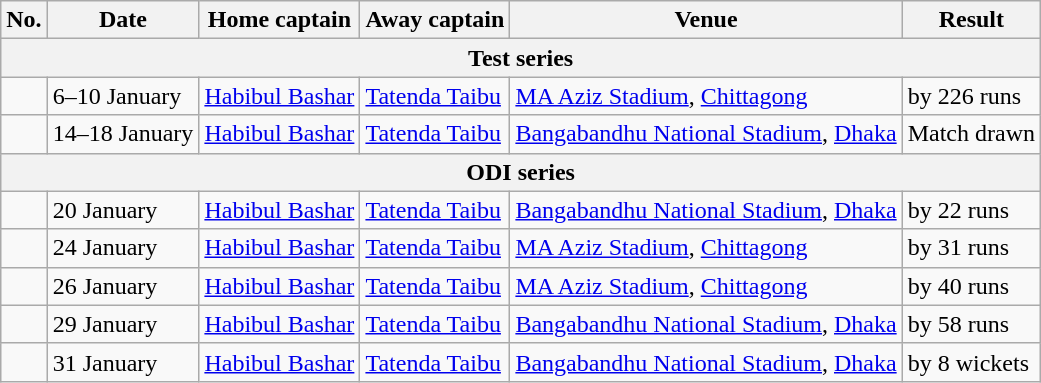<table class="wikitable">
<tr>
<th>No.</th>
<th>Date</th>
<th>Home captain</th>
<th>Away captain</th>
<th>Venue</th>
<th>Result</th>
</tr>
<tr>
<th colspan="6">Test series</th>
</tr>
<tr>
<td></td>
<td>6–10 January</td>
<td><a href='#'>Habibul Bashar</a></td>
<td><a href='#'>Tatenda Taibu</a></td>
<td><a href='#'>MA Aziz Stadium</a>, <a href='#'>Chittagong</a></td>
<td> by 226 runs</td>
</tr>
<tr>
<td></td>
<td>14–18 January</td>
<td><a href='#'>Habibul Bashar</a></td>
<td><a href='#'>Tatenda Taibu</a></td>
<td><a href='#'>Bangabandhu National Stadium</a>, <a href='#'>Dhaka</a></td>
<td>Match drawn</td>
</tr>
<tr>
<th colspan="6">ODI series</th>
</tr>
<tr>
<td></td>
<td>20 January</td>
<td><a href='#'>Habibul Bashar</a></td>
<td><a href='#'>Tatenda Taibu</a></td>
<td><a href='#'>Bangabandhu National Stadium</a>, <a href='#'>Dhaka</a></td>
<td> by 22 runs</td>
</tr>
<tr>
<td></td>
<td>24 January</td>
<td><a href='#'>Habibul Bashar</a></td>
<td><a href='#'>Tatenda Taibu</a></td>
<td><a href='#'>MA Aziz Stadium</a>, <a href='#'>Chittagong</a></td>
<td> by 31 runs</td>
</tr>
<tr>
<td></td>
<td>26 January</td>
<td><a href='#'>Habibul Bashar</a></td>
<td><a href='#'>Tatenda Taibu</a></td>
<td><a href='#'>MA Aziz Stadium</a>, <a href='#'>Chittagong</a></td>
<td> by 40 runs</td>
</tr>
<tr>
<td></td>
<td>29 January</td>
<td><a href='#'>Habibul Bashar</a></td>
<td><a href='#'>Tatenda Taibu</a></td>
<td><a href='#'>Bangabandhu National Stadium</a>, <a href='#'>Dhaka</a></td>
<td> by 58 runs</td>
</tr>
<tr>
<td></td>
<td>31 January</td>
<td><a href='#'>Habibul Bashar</a></td>
<td><a href='#'>Tatenda Taibu</a></td>
<td><a href='#'>Bangabandhu National Stadium</a>, <a href='#'>Dhaka</a></td>
<td> by 8 wickets</td>
</tr>
</table>
